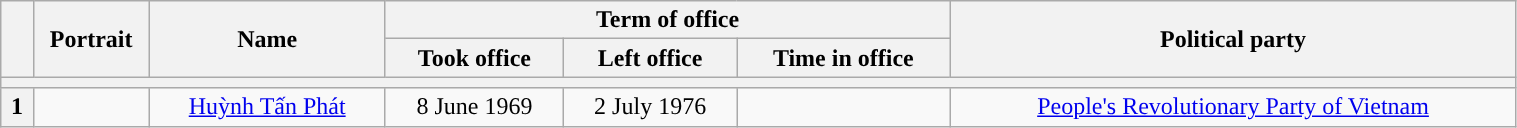<table class="wikitable" style="text-align:center; border:1px #aaf solid; width:80%;">
<tr>
<th rowspan="2"></th>
<th rowspan="2" style="width:70px;">Portrait</th>
<th rowspan="2">Name<br></th>
<th colspan="3">Term of office</th>
<th rowspan="2">Political party</th>
</tr>
<tr>
<th>Took office</th>
<th>Left office</th>
<th>Time in office</th>
</tr>
<tr>
<th colspan=7></th>
</tr>
<tr>
<th style="background:">1</th>
<td></td>
<td><a href='#'>Huỳnh Tấn Phát</a><br></td>
<td>8 June 1969</td>
<td>2 July 1976</td>
<td></td>
<td><a href='#'>People's Revolutionary Party of Vietnam</a><br> </td>
</tr>
</table>
